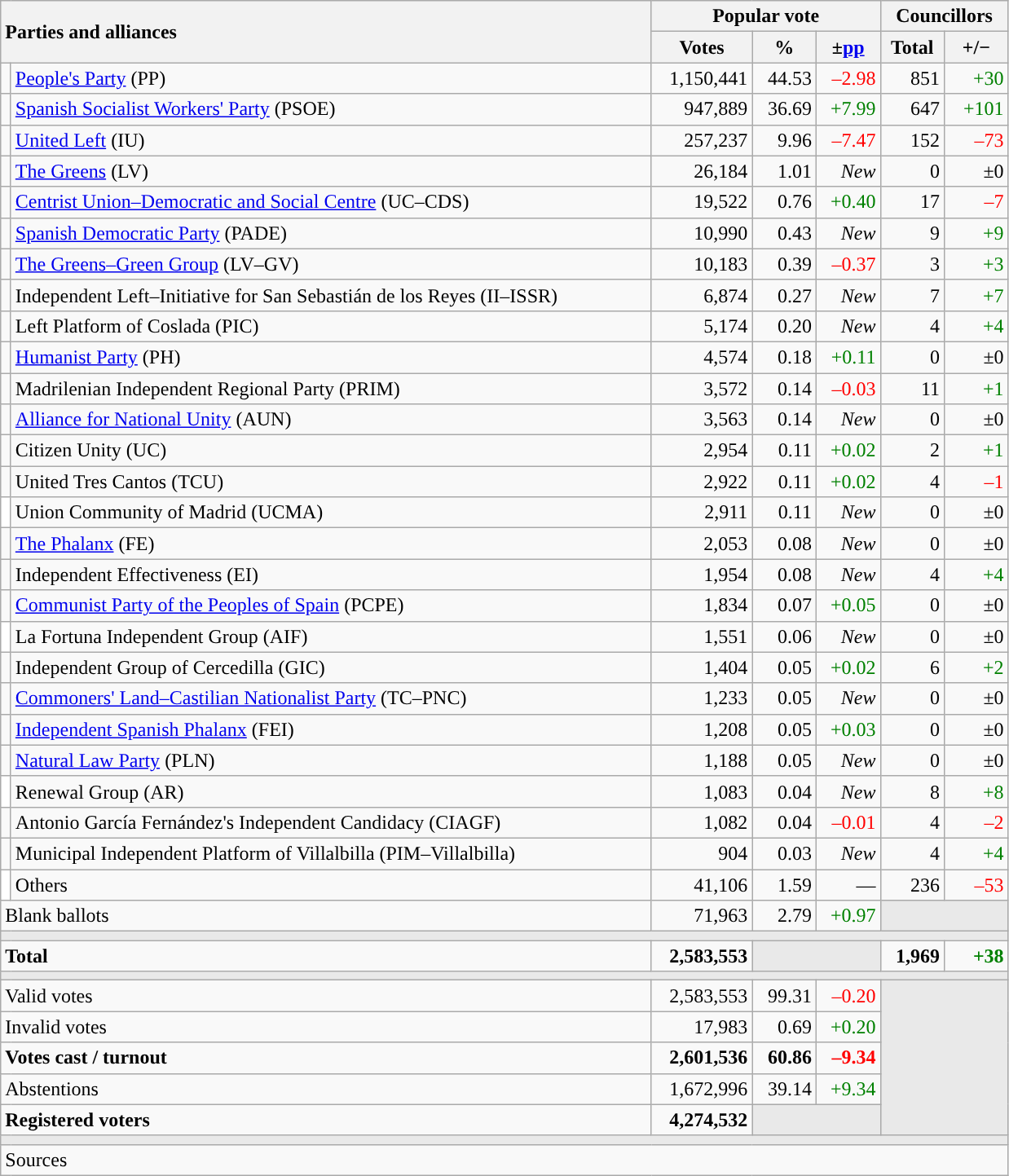<table class="wikitable" style="text-align:right;">
<tr>
<th style="text-align:left;" rowspan="2" colspan="2" width="525">Parties and alliances</th>
<th colspan="3">Popular vote</th>
<th colspan="2">Councillors</th>
</tr>
<tr>
<th width="75">Votes</th>
<th width="45">%</th>
<th width="45">±<a href='#'>pp</a></th>
<th width="45">Total</th>
<th width="45">+/−</th>
</tr>
<tr>
<td width="1" style="color:inherit;background:"></td>
<td align="left"><a href='#'>People's Party</a> (PP)</td>
<td>1,150,441</td>
<td>44.53</td>
<td style="color:red;">–2.98</td>
<td>851</td>
<td style="color:green;">+30</td>
</tr>
<tr>
<td style="color:inherit;background:"></td>
<td align="left"><a href='#'>Spanish Socialist Workers' Party</a> (PSOE)</td>
<td>947,889</td>
<td>36.69</td>
<td style="color:green;">+7.99</td>
<td>647</td>
<td style="color:green;">+101</td>
</tr>
<tr>
<td style="color:inherit;background:"></td>
<td align="left"><a href='#'>United Left</a> (IU)</td>
<td>257,237</td>
<td>9.96</td>
<td style="color:red;">–7.47</td>
<td>152</td>
<td style="color:red;">–73</td>
</tr>
<tr>
<td style="color:inherit;background:"></td>
<td align="left"><a href='#'>The Greens</a> (LV)</td>
<td>26,184</td>
<td>1.01</td>
<td><em>New</em></td>
<td>0</td>
<td>±0</td>
</tr>
<tr>
<td style="color:inherit;background:"></td>
<td align="left"><a href='#'>Centrist Union–Democratic and Social Centre</a> (UC–CDS)</td>
<td>19,522</td>
<td>0.76</td>
<td style="color:green;">+0.40</td>
<td>17</td>
<td style="color:red;">–7</td>
</tr>
<tr>
<td style="color:inherit;background:"></td>
<td align="left"><a href='#'>Spanish Democratic Party</a> (PADE)</td>
<td>10,990</td>
<td>0.43</td>
<td><em>New</em></td>
<td>9</td>
<td style="color:green;">+9</td>
</tr>
<tr>
<td style="color:inherit;background:"></td>
<td align="left"><a href='#'>The Greens–Green Group</a> (LV–GV)</td>
<td>10,183</td>
<td>0.39</td>
<td style="color:red;">–0.37</td>
<td>3</td>
<td style="color:green;">+3</td>
</tr>
<tr>
<td style="color:inherit;background:"></td>
<td align="left">Independent Left–Initiative for San Sebastián de los Reyes (II–ISSR)</td>
<td>6,874</td>
<td>0.27</td>
<td><em>New</em></td>
<td>7</td>
<td style="color:green;">+7</td>
</tr>
<tr>
<td style="color:inherit;background:"></td>
<td align="left">Left Platform of Coslada (PIC)</td>
<td>5,174</td>
<td>0.20</td>
<td><em>New</em></td>
<td>4</td>
<td style="color:green;">+4</td>
</tr>
<tr>
<td style="color:inherit;background:"></td>
<td align="left"><a href='#'>Humanist Party</a> (PH)</td>
<td>4,574</td>
<td>0.18</td>
<td style="color:green;">+0.11</td>
<td>0</td>
<td>±0</td>
</tr>
<tr>
<td style="color:inherit;background:"></td>
<td align="left">Madrilenian Independent Regional Party (PRIM)</td>
<td>3,572</td>
<td>0.14</td>
<td style="color:red;">–0.03</td>
<td>11</td>
<td style="color:green;">+1</td>
</tr>
<tr>
<td style="color:inherit;background:"></td>
<td align="left"><a href='#'>Alliance for National Unity</a> (AUN)</td>
<td>3,563</td>
<td>0.14</td>
<td><em>New</em></td>
<td>0</td>
<td>±0</td>
</tr>
<tr>
<td style="color:inherit;background:"></td>
<td align="left">Citizen Unity (UC)</td>
<td>2,954</td>
<td>0.11</td>
<td style="color:green;">+0.02</td>
<td>2</td>
<td style="color:green;">+1</td>
</tr>
<tr>
<td style="color:inherit;background:"></td>
<td align="left">United Tres Cantos (TCU)</td>
<td>2,922</td>
<td>0.11</td>
<td style="color:green;">+0.02</td>
<td>4</td>
<td style="color:red;">–1</td>
</tr>
<tr>
<td bgcolor="white"></td>
<td align="left">Union Community of Madrid (UCMA)</td>
<td>2,911</td>
<td>0.11</td>
<td><em>New</em></td>
<td>0</td>
<td>±0</td>
</tr>
<tr>
<td style="color:inherit;background:"></td>
<td align="left"><a href='#'>The Phalanx</a> (FE)</td>
<td>2,053</td>
<td>0.08</td>
<td><em>New</em></td>
<td>0</td>
<td>±0</td>
</tr>
<tr>
<td style="color:inherit;background:"></td>
<td align="left">Independent Effectiveness (EI)</td>
<td>1,954</td>
<td>0.08</td>
<td><em>New</em></td>
<td>4</td>
<td style="color:green;">+4</td>
</tr>
<tr>
<td style="color:inherit;background:"></td>
<td align="left"><a href='#'>Communist Party of the Peoples of Spain</a> (PCPE)</td>
<td>1,834</td>
<td>0.07</td>
<td style="color:green;">+0.05</td>
<td>0</td>
<td>±0</td>
</tr>
<tr>
<td bgcolor="white"></td>
<td align="left">La Fortuna Independent Group (AIF)</td>
<td>1,551</td>
<td>0.06</td>
<td><em>New</em></td>
<td>0</td>
<td>±0</td>
</tr>
<tr>
<td style="color:inherit;background:"></td>
<td align="left">Independent Group of Cercedilla (GIC)</td>
<td>1,404</td>
<td>0.05</td>
<td style="color:green;">+0.02</td>
<td>6</td>
<td style="color:green;">+2</td>
</tr>
<tr>
<td style="color:inherit;background:"></td>
<td align="left"><a href='#'>Commoners' Land–Castilian Nationalist Party</a> (TC–PNC)</td>
<td>1,233</td>
<td>0.05</td>
<td><em>New</em></td>
<td>0</td>
<td>±0</td>
</tr>
<tr>
<td style="color:inherit;background:"></td>
<td align="left"><a href='#'>Independent Spanish Phalanx</a> (FEI)</td>
<td>1,208</td>
<td>0.05</td>
<td style="color:green;">+0.03</td>
<td>0</td>
<td>±0</td>
</tr>
<tr>
<td style="color:inherit;background:"></td>
<td align="left"><a href='#'>Natural Law Party</a> (PLN)</td>
<td>1,188</td>
<td>0.05</td>
<td><em>New</em></td>
<td>0</td>
<td>±0</td>
</tr>
<tr>
<td bgcolor="white"></td>
<td align="left">Renewal Group (AR)</td>
<td>1,083</td>
<td>0.04</td>
<td><em>New</em></td>
<td>8</td>
<td style="color:green;">+8</td>
</tr>
<tr>
<td style="color:inherit;background:"></td>
<td align="left">Antonio García Fernández's Independent Candidacy (CIAGF)</td>
<td>1,082</td>
<td>0.04</td>
<td style="color:red;">–0.01</td>
<td>4</td>
<td style="color:red;">–2</td>
</tr>
<tr>
<td style="color:inherit;background:"></td>
<td align="left">Municipal Independent Platform of Villalbilla (PIM–Villalbilla)</td>
<td>904</td>
<td>0.03</td>
<td><em>New</em></td>
<td>4</td>
<td style="color:green;">+4</td>
</tr>
<tr>
<td bgcolor="white"></td>
<td align="left">Others</td>
<td>41,106</td>
<td>1.59</td>
<td>—</td>
<td>236</td>
<td style="color:red;">–53</td>
</tr>
<tr>
<td align="left" colspan="2">Blank ballots</td>
<td>71,963</td>
<td>2.79</td>
<td style="color:green;">+0.97</td>
<td bgcolor="#E9E9E9" colspan="2"></td>
</tr>
<tr>
<td colspan="7" bgcolor="#E9E9E9"></td>
</tr>
<tr style="font-weight:bold;">
<td align="left" colspan="2">Total</td>
<td>2,583,553</td>
<td bgcolor="#E9E9E9" colspan="2"></td>
<td>1,969</td>
<td style="color:green;">+38</td>
</tr>
<tr>
<td colspan="7" bgcolor="#E9E9E9"></td>
</tr>
<tr>
<td align="left" colspan="2">Valid votes</td>
<td>2,583,553</td>
<td>99.31</td>
<td style="color:red;">–0.20</td>
<td bgcolor="#E9E9E9" colspan="2" rowspan="5"></td>
</tr>
<tr>
<td align="left" colspan="2">Invalid votes</td>
<td>17,983</td>
<td>0.69</td>
<td style="color:green;">+0.20</td>
</tr>
<tr style="font-weight:bold;">
<td align="left" colspan="2">Votes cast / turnout</td>
<td>2,601,536</td>
<td>60.86</td>
<td style="color:red;">–9.34</td>
</tr>
<tr>
<td align="left" colspan="2">Abstentions</td>
<td>1,672,996</td>
<td>39.14</td>
<td style="color:green;">+9.34</td>
</tr>
<tr style="font-weight:bold;">
<td align="left" colspan="2">Registered voters</td>
<td>4,274,532</td>
<td bgcolor="#E9E9E9" colspan="2"></td>
</tr>
<tr>
<td colspan="7" bgcolor="#E9E9E9"></td>
</tr>
<tr>
<td align="left" colspan="7">Sources</td>
</tr>
</table>
